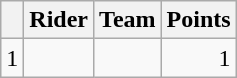<table class="wikitable">
<tr>
<th></th>
<th>Rider</th>
<th>Team</th>
<th>Points</th>
</tr>
<tr>
<td>1</td>
<td></td>
<td></td>
<td align=right>1</td>
</tr>
</table>
